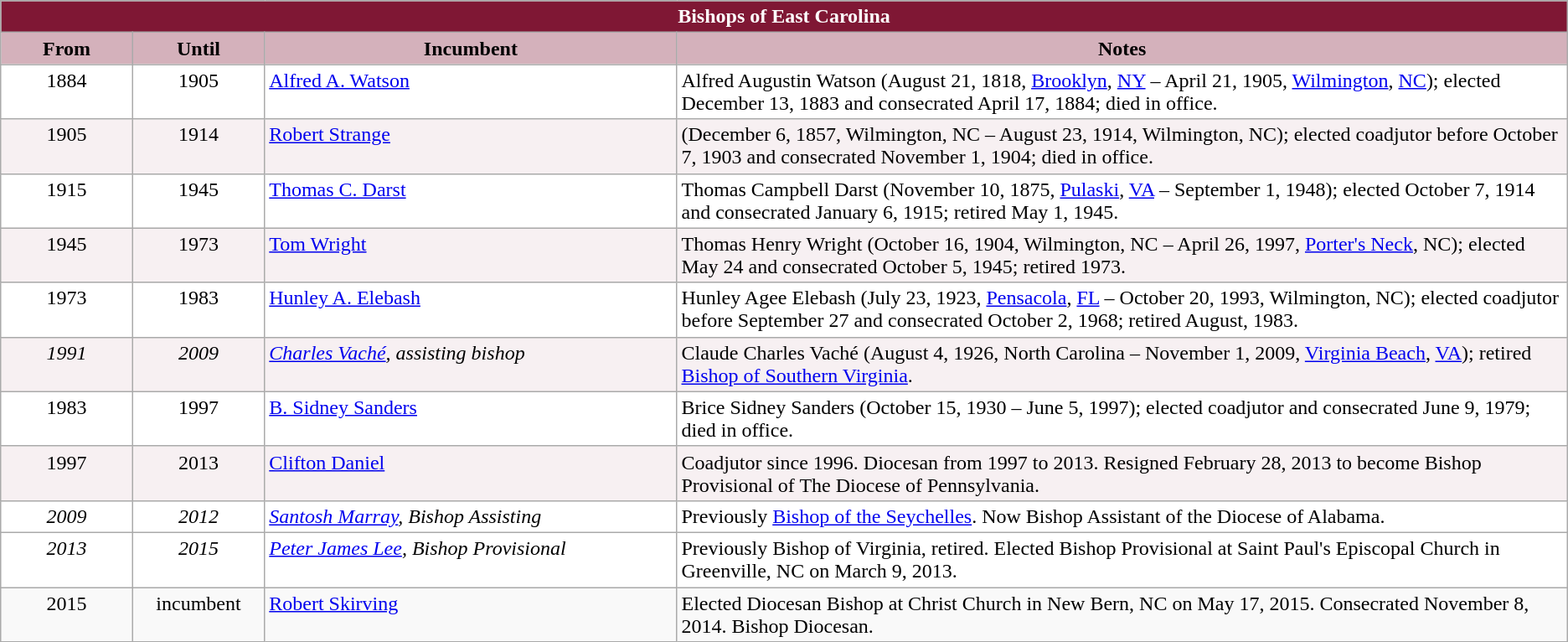<table class="wikitable">
<tr>
<th colspan="4" style="background-color: #7F1734; color: white;">Bishops of East Carolina</th>
</tr>
<tr>
<th style="background-color: #D4B1BB; width: 8%;">From</th>
<th style="background-color: #D4B1BB; width: 8%;">Until</th>
<th style="background-color: #D4B1BB; width: 25%;">Incumbent</th>
<th style="background-color: #D4B1BB; width: 54%;">Notes</th>
</tr>
<tr valign="top" style="background-color: white;">
<td style="text-align: center;">1884</td>
<td style="text-align: center;">1905</td>
<td><a href='#'>Alfred A. Watson</a></td>
<td>Alfred Augustin Watson (August 21, 1818, <a href='#'>Brooklyn</a>, <a href='#'>NY</a> – April 21, 1905, <a href='#'>Wilmington</a>, <a href='#'>NC</a>); elected December 13, 1883 and consecrated April 17, 1884; died in office.</td>
</tr>
<tr valign="top" style="background-color: #F7F0F2;">
<td style="text-align: center;">1905</td>
<td style="text-align: center;">1914</td>
<td><a href='#'>Robert Strange</a></td>
<td>(December 6, 1857, Wilmington, NC – August 23, 1914, Wilmington, NC); elected coadjutor before October 7, 1903 and consecrated November 1, 1904; died in office.</td>
</tr>
<tr valign="top" style="background-color: white;">
<td style="text-align: center;">1915</td>
<td style="text-align: center;">1945</td>
<td><a href='#'>Thomas C. Darst</a></td>
<td>Thomas Campbell Darst (November 10, 1875, <a href='#'>Pulaski</a>, <a href='#'>VA</a> – September 1, 1948); elected October 7, 1914 and consecrated January 6, 1915; retired May 1, 1945.</td>
</tr>
<tr valign="top" style="background-color: #F7F0F2;">
<td style="text-align: center;">1945</td>
<td style="text-align: center;">1973</td>
<td><a href='#'>Tom Wright</a></td>
<td>Thomas Henry Wright (October 16, 1904, Wilmington, NC – April 26, 1997, <a href='#'>Porter's Neck</a>, NC); elected May 24 and consecrated October 5, 1945; retired 1973.</td>
</tr>
<tr valign="top" style="background-color: white;">
<td style="text-align: center;">1973</td>
<td style="text-align: center;">1983</td>
<td><a href='#'>Hunley A. Elebash</a></td>
<td>Hunley Agee Elebash (July 23, 1923, <a href='#'>Pensacola</a>, <a href='#'>FL</a> – October 20, 1993, Wilmington, NC); elected coadjutor before September 27 and consecrated October 2, 1968; retired August, 1983.</td>
</tr>
<tr valign="top" style="background-color: #F7F0F2;">
<td style="text-align: center;"><em>1991</em></td>
<td style="text-align: center;"><em>2009</em></td>
<td><em><a href='#'>Charles Vaché</a>, assisting bishop</em></td>
<td>Claude Charles Vaché (August 4, 1926, North Carolina – November 1, 2009, <a href='#'>Virginia Beach</a>, <a href='#'>VA</a>); retired <a href='#'>Bishop of Southern Virginia</a>.</td>
</tr>
<tr valign="top" style="background-color: white;">
<td style="text-align: center;">1983</td>
<td style="text-align: center;">1997</td>
<td><a href='#'>B. Sidney Sanders</a></td>
<td>Brice Sidney Sanders (October 15, 1930 – June 5, 1997); elected coadjutor and consecrated June 9, 1979; died in office.</td>
</tr>
<tr valign="top" style="background-color: #F7F0F2;">
<td style="text-align: center;">1997</td>
<td style="text-align: center;">2013</td>
<td><a href='#'>Clifton Daniel</a></td>
<td>Coadjutor since 1996. Diocesan from 1997 to 2013. Resigned February 28, 2013 to become Bishop Provisional of The Diocese of Pennsylvania.</td>
</tr>
<tr valign="top" style="background-color: white;">
<td style="text-align: center;"><em>2009</em></td>
<td style="text-align: center;"><em>2012</em></td>
<td><em><a href='#'>Santosh Marray</a>, Bishop Assisting</em></td>
<td>Previously <a href='#'>Bishop of the Seychelles</a>.  Now Bishop Assistant of the Diocese of Alabama.</td>
</tr>
<tr valign="top" style="background-color: white;">
<td style="text-align: center;"><em>2013</em></td>
<td style="text-align: center;"><em>2015</em></td>
<td><em><a href='#'>Peter James Lee</a>, Bishop Provisional</em></td>
<td>Previously Bishop of Virginia, retired. Elected Bishop Provisional at Saint Paul's Episcopal Church in Greenville, NC on March 9, 2013.</td>
</tr>
<tr valign="top" style="background-color: white'">
<td style="text-align: center;">2015</td>
<td style="text-align: center;">incumbent</td>
<td><a href='#'>Robert Skirving</a></td>
<td>Elected Diocesan Bishop at Christ Church in New Bern, NC on May 17, 2015. Consecrated November 8, 2014. Bishop Diocesan.</td>
</tr>
</table>
